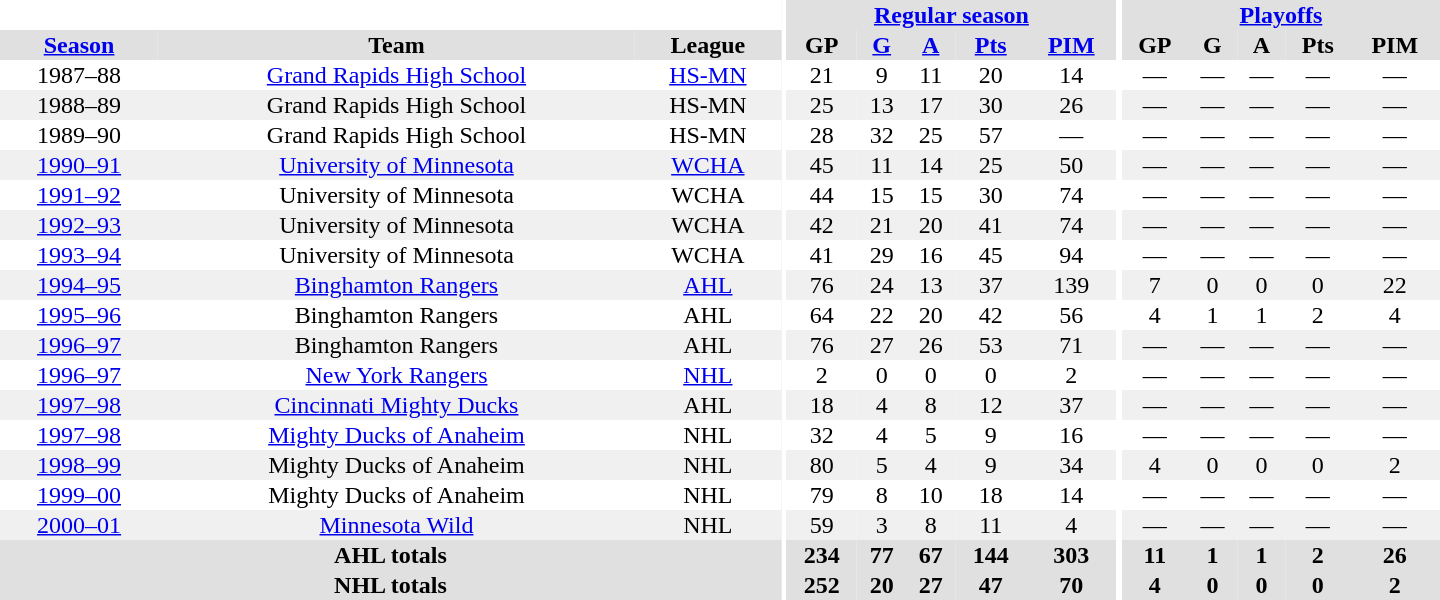<table border="0" cellpadding="1" cellspacing="0" style="text-align:center; width:60em">
<tr bgcolor="#e0e0e0">
<th colspan="3" bgcolor="#ffffff"></th>
<th rowspan="100" bgcolor="#ffffff"></th>
<th colspan="5"><a href='#'>Regular season</a></th>
<th rowspan="100" bgcolor="#ffffff"></th>
<th colspan="5"><a href='#'>Playoffs</a></th>
</tr>
<tr bgcolor="#e0e0e0">
<th><a href='#'>Season</a></th>
<th>Team</th>
<th>League</th>
<th>GP</th>
<th><a href='#'>G</a></th>
<th><a href='#'>A</a></th>
<th><a href='#'>Pts</a></th>
<th><a href='#'>PIM</a></th>
<th>GP</th>
<th>G</th>
<th>A</th>
<th>Pts</th>
<th>PIM</th>
</tr>
<tr>
<td>1987–88</td>
<td><a href='#'>Grand Rapids High School</a></td>
<td><a href='#'>HS-MN</a></td>
<td>21</td>
<td>9</td>
<td>11</td>
<td>20</td>
<td>14</td>
<td>—</td>
<td>—</td>
<td>—</td>
<td>—</td>
<td>—</td>
</tr>
<tr bgcolor="#f0f0f0">
<td>1988–89</td>
<td>Grand Rapids High School</td>
<td>HS-MN</td>
<td>25</td>
<td>13</td>
<td>17</td>
<td>30</td>
<td>26</td>
<td>—</td>
<td>—</td>
<td>—</td>
<td>—</td>
<td>—</td>
</tr>
<tr>
<td>1989–90</td>
<td>Grand Rapids High School</td>
<td>HS-MN</td>
<td>28</td>
<td>32</td>
<td>25</td>
<td>57</td>
<td>—</td>
<td>—</td>
<td>—</td>
<td>—</td>
<td>—</td>
<td>—</td>
</tr>
<tr bgcolor="#f0f0f0">
<td><a href='#'>1990–91</a></td>
<td><a href='#'>University of Minnesota</a></td>
<td><a href='#'>WCHA</a></td>
<td>45</td>
<td>11</td>
<td>14</td>
<td>25</td>
<td>50</td>
<td>—</td>
<td>—</td>
<td>—</td>
<td>—</td>
<td>—</td>
</tr>
<tr>
<td><a href='#'>1991–92</a></td>
<td>University of Minnesota</td>
<td>WCHA</td>
<td>44</td>
<td>15</td>
<td>15</td>
<td>30</td>
<td>74</td>
<td>—</td>
<td>—</td>
<td>—</td>
<td>—</td>
<td>—</td>
</tr>
<tr bgcolor="#f0f0f0">
<td><a href='#'>1992–93</a></td>
<td>University of Minnesota</td>
<td>WCHA</td>
<td>42</td>
<td>21</td>
<td>20</td>
<td>41</td>
<td>74</td>
<td>—</td>
<td>—</td>
<td>—</td>
<td>—</td>
<td>—</td>
</tr>
<tr>
<td><a href='#'>1993–94</a></td>
<td>University of Minnesota</td>
<td>WCHA</td>
<td>41</td>
<td>29</td>
<td>16</td>
<td>45</td>
<td>94</td>
<td>—</td>
<td>—</td>
<td>—</td>
<td>—</td>
<td>—</td>
</tr>
<tr bgcolor="#f0f0f0">
<td><a href='#'>1994–95</a></td>
<td><a href='#'>Binghamton Rangers</a></td>
<td><a href='#'>AHL</a></td>
<td>76</td>
<td>24</td>
<td>13</td>
<td>37</td>
<td>139</td>
<td>7</td>
<td>0</td>
<td>0</td>
<td>0</td>
<td>22</td>
</tr>
<tr>
<td><a href='#'>1995–96</a></td>
<td>Binghamton Rangers</td>
<td>AHL</td>
<td>64</td>
<td>22</td>
<td>20</td>
<td>42</td>
<td>56</td>
<td>4</td>
<td>1</td>
<td>1</td>
<td>2</td>
<td>4</td>
</tr>
<tr bgcolor="#f0f0f0">
<td><a href='#'>1996–97</a></td>
<td>Binghamton Rangers</td>
<td>AHL</td>
<td>76</td>
<td>27</td>
<td>26</td>
<td>53</td>
<td>71</td>
<td>—</td>
<td>—</td>
<td>—</td>
<td>—</td>
<td>—</td>
</tr>
<tr>
<td><a href='#'>1996–97</a></td>
<td><a href='#'>New York Rangers</a></td>
<td><a href='#'>NHL</a></td>
<td>2</td>
<td>0</td>
<td>0</td>
<td>0</td>
<td>2</td>
<td>—</td>
<td>—</td>
<td>—</td>
<td>—</td>
<td>—</td>
</tr>
<tr bgcolor="#f0f0f0">
<td><a href='#'>1997–98</a></td>
<td><a href='#'>Cincinnati Mighty Ducks</a></td>
<td>AHL</td>
<td>18</td>
<td>4</td>
<td>8</td>
<td>12</td>
<td>37</td>
<td>—</td>
<td>—</td>
<td>—</td>
<td>—</td>
<td>—</td>
</tr>
<tr>
<td><a href='#'>1997–98</a></td>
<td><a href='#'>Mighty Ducks of Anaheim</a></td>
<td>NHL</td>
<td>32</td>
<td>4</td>
<td>5</td>
<td>9</td>
<td>16</td>
<td>—</td>
<td>—</td>
<td>—</td>
<td>—</td>
<td>—</td>
</tr>
<tr bgcolor="#f0f0f0">
<td><a href='#'>1998–99</a></td>
<td>Mighty Ducks of Anaheim</td>
<td>NHL</td>
<td>80</td>
<td>5</td>
<td>4</td>
<td>9</td>
<td>34</td>
<td>4</td>
<td>0</td>
<td>0</td>
<td>0</td>
<td>2</td>
</tr>
<tr>
<td><a href='#'>1999–00</a></td>
<td>Mighty Ducks of Anaheim</td>
<td>NHL</td>
<td>79</td>
<td>8</td>
<td>10</td>
<td>18</td>
<td>14</td>
<td>—</td>
<td>—</td>
<td>—</td>
<td>—</td>
<td>—</td>
</tr>
<tr bgcolor="#f0f0f0">
<td><a href='#'>2000–01</a></td>
<td><a href='#'>Minnesota Wild</a></td>
<td>NHL</td>
<td>59</td>
<td>3</td>
<td>8</td>
<td>11</td>
<td>4</td>
<td>—</td>
<td>—</td>
<td>—</td>
<td>—</td>
<td>—</td>
</tr>
<tr bgcolor="#e0e0e0">
<th colspan="3">AHL totals</th>
<th>234</th>
<th>77</th>
<th>67</th>
<th>144</th>
<th>303</th>
<th>11</th>
<th>1</th>
<th>1</th>
<th>2</th>
<th>26</th>
</tr>
<tr bgcolor="#e0e0e0">
<th colspan="3">NHL totals</th>
<th>252</th>
<th>20</th>
<th>27</th>
<th>47</th>
<th>70</th>
<th>4</th>
<th>0</th>
<th>0</th>
<th>0</th>
<th>2</th>
</tr>
</table>
